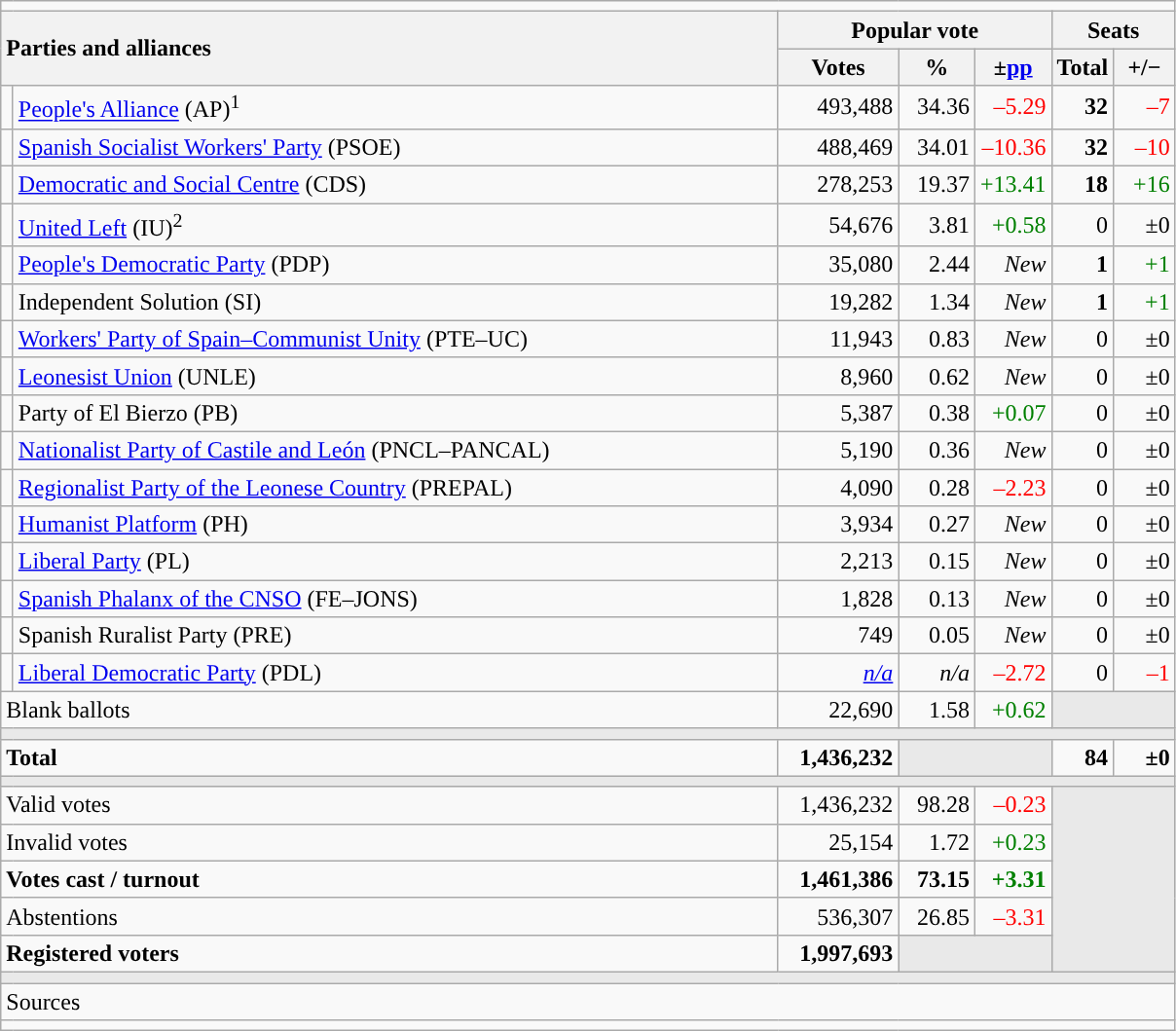<table class="wikitable" style="text-align:right;">
<tr>
<td colspan="7"></td>
</tr>
<tr>
<th style="text-align:left;" rowspan="2" colspan="2" width="525">Parties and alliances</th>
<th colspan="3">Popular vote</th>
<th colspan="2">Seats</th>
</tr>
<tr>
<th width="75">Votes</th>
<th width="45">%</th>
<th width="45">±<a href='#'>pp</a></th>
<th width="35">Total</th>
<th width="35">+/−</th>
</tr>
<tr>
<td width="1" style="color:inherit;background:"></td>
<td align="left"><a href='#'>People's Alliance</a> (AP)<sup>1</sup></td>
<td>493,488</td>
<td>34.36</td>
<td style="color:red;">–5.29</td>
<td><strong>32</strong></td>
<td style="color:red;">–7</td>
</tr>
<tr>
<td style="color:inherit;background:"></td>
<td align="left"><a href='#'>Spanish Socialist Workers' Party</a> (PSOE)</td>
<td>488,469</td>
<td>34.01</td>
<td style="color:red;">–10.36</td>
<td><strong>32</strong></td>
<td style="color:red;">–10</td>
</tr>
<tr>
<td style="color:inherit;background:"></td>
<td align="left"><a href='#'>Democratic and Social Centre</a> (CDS)</td>
<td>278,253</td>
<td>19.37</td>
<td style="color:green;">+13.41</td>
<td><strong>18</strong></td>
<td style="color:green;">+16</td>
</tr>
<tr>
<td style="color:inherit;background:"></td>
<td align="left"><a href='#'>United Left</a> (IU)<sup>2</sup></td>
<td>54,676</td>
<td>3.81</td>
<td style="color:green;">+0.58</td>
<td>0</td>
<td>±0</td>
</tr>
<tr>
<td style="color:inherit;background:"></td>
<td align="left"><a href='#'>People's Democratic Party</a> (PDP)</td>
<td>35,080</td>
<td>2.44</td>
<td><em>New</em></td>
<td><strong>1</strong></td>
<td style="color:green;">+1</td>
</tr>
<tr>
<td style="color:inherit;background:"></td>
<td align="left">Independent Solution (SI)</td>
<td>19,282</td>
<td>1.34</td>
<td><em>New</em></td>
<td><strong>1</strong></td>
<td style="color:green;">+1</td>
</tr>
<tr>
<td style="color:inherit;background:"></td>
<td align="left"><a href='#'>Workers' Party of Spain–Communist Unity</a> (PTE–UC)</td>
<td>11,943</td>
<td>0.83</td>
<td><em>New</em></td>
<td>0</td>
<td>±0</td>
</tr>
<tr>
<td style="color:inherit;background:"></td>
<td align="left"><a href='#'>Leonesist Union</a> (UNLE)</td>
<td>8,960</td>
<td>0.62</td>
<td><em>New</em></td>
<td>0</td>
<td>±0</td>
</tr>
<tr>
<td style="color:inherit;background:"></td>
<td align="left">Party of El Bierzo (PB)</td>
<td>5,387</td>
<td>0.38</td>
<td style="color:green;">+0.07</td>
<td>0</td>
<td>±0</td>
</tr>
<tr>
<td style="color:inherit;background:"></td>
<td align="left"><a href='#'>Nationalist Party of Castile and León</a> (PNCL–PANCAL)</td>
<td>5,190</td>
<td>0.36</td>
<td><em>New</em></td>
<td>0</td>
<td>±0</td>
</tr>
<tr>
<td style="color:inherit;background:"></td>
<td align="left"><a href='#'>Regionalist Party of the Leonese Country</a> (PREPAL)</td>
<td>4,090</td>
<td>0.28</td>
<td style="color:red;">–2.23</td>
<td>0</td>
<td>±0</td>
</tr>
<tr>
<td style="color:inherit;background:"></td>
<td align="left"><a href='#'>Humanist Platform</a> (PH)</td>
<td>3,934</td>
<td>0.27</td>
<td><em>New</em></td>
<td>0</td>
<td>±0</td>
</tr>
<tr>
<td style="color:inherit;background:"></td>
<td align="left"><a href='#'>Liberal Party</a> (PL)</td>
<td>2,213</td>
<td>0.15</td>
<td><em>New</em></td>
<td>0</td>
<td>±0</td>
</tr>
<tr>
<td style="color:inherit;background:"></td>
<td align="left"><a href='#'>Spanish Phalanx of the CNSO</a> (FE–JONS)</td>
<td>1,828</td>
<td>0.13</td>
<td><em>New</em></td>
<td>0</td>
<td>±0</td>
</tr>
<tr>
<td style="color:inherit;background:"></td>
<td align="left">Spanish Ruralist Party (PRE)</td>
<td>749</td>
<td>0.05</td>
<td><em>New</em></td>
<td>0</td>
<td>±0</td>
</tr>
<tr>
<td style="color:inherit;background:"></td>
<td align="left"><a href='#'>Liberal Democratic Party</a> (PDL)</td>
<td><em><a href='#'>n/a</a></em></td>
<td><em>n/a</em></td>
<td style="color:red;">–2.72</td>
<td>0</td>
<td style="color:red;">–1</td>
</tr>
<tr>
<td align="left" colspan="2">Blank ballots</td>
<td>22,690</td>
<td>1.58</td>
<td style="color:green;">+0.62</td>
<td bgcolor="#E9E9E9" colspan="2"></td>
</tr>
<tr>
<td colspan="7" bgcolor="#E9E9E9"></td>
</tr>
<tr style="font-weight:bold;">
<td align="left" colspan="2">Total</td>
<td>1,436,232</td>
<td bgcolor="#E9E9E9" colspan="2"></td>
<td>84</td>
<td>±0</td>
</tr>
<tr>
<td colspan="7" bgcolor="#E9E9E9"></td>
</tr>
<tr>
<td align="left" colspan="2">Valid votes</td>
<td>1,436,232</td>
<td>98.28</td>
<td style="color:red;">–0.23</td>
<td bgcolor="#E9E9E9" colspan="2" rowspan="5"></td>
</tr>
<tr>
<td align="left" colspan="2">Invalid votes</td>
<td>25,154</td>
<td>1.72</td>
<td style="color:green;">+0.23</td>
</tr>
<tr style="font-weight:bold;">
<td align="left" colspan="2">Votes cast / turnout</td>
<td>1,461,386</td>
<td>73.15</td>
<td style="color:green;">+3.31</td>
</tr>
<tr>
<td align="left" colspan="2">Abstentions</td>
<td>536,307</td>
<td>26.85</td>
<td style="color:red;">–3.31</td>
</tr>
<tr style="font-weight:bold;">
<td align="left" colspan="2">Registered voters</td>
<td>1,997,693</td>
<td bgcolor="#E9E9E9" colspan="2"></td>
</tr>
<tr>
<td colspan="7" bgcolor="#E9E9E9"></td>
</tr>
<tr>
<td align="left" colspan="7">Sources</td>
</tr>
<tr>
<td colspan="7" style="text-align:left; max-width:790px;"></td>
</tr>
</table>
